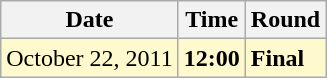<table class="wikitable">
<tr>
<th>Date</th>
<th>Time</th>
<th>Round</th>
</tr>
<tr style=background:lemonchiffon>
<td>October 22, 2011</td>
<td><strong>12:00</strong></td>
<td><strong>Final</strong></td>
</tr>
</table>
